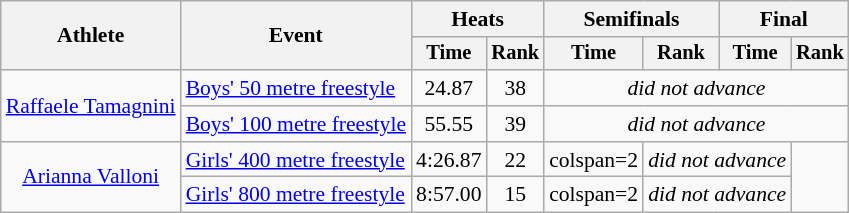<table class=wikitable style="text-align:center;font-size:90%">
<tr>
<th rowspan=2>Athlete</th>
<th rowspan=2>Event</th>
<th colspan=2>Heats</th>
<th colspan=2>Semifinals</th>
<th colspan=2>Final</th>
</tr>
<tr style="font-size:95%">
<th>Time</th>
<th>Rank</th>
<th>Time</th>
<th>Rank</th>
<th>Time</th>
<th>Rank</th>
</tr>
<tr>
<td rowspan=2><a href='#'>Raffaele Tamagnini</a></td>
<td align=left><a href='#'>Boys' 50 metre freestyle</a></td>
<td>24.87</td>
<td>38</td>
<td colspan=4><em>did not advance</em></td>
</tr>
<tr>
<td align=left><a href='#'>Boys' 100 metre freestyle</a></td>
<td>55.55</td>
<td>39</td>
<td colspan=4><em>did not advance</em></td>
</tr>
<tr>
<td rowspan=2><a href='#'>Arianna Valloni</a></td>
<td align=left><a href='#'>Girls' 400 metre freestyle</a></td>
<td>4:26.87</td>
<td>22</td>
<td>colspan=2 </td>
<td colspan=2><em>did not advance</em></td>
</tr>
<tr>
<td align=left><a href='#'>Girls' 800 metre freestyle</a></td>
<td>8:57.00</td>
<td>15</td>
<td>colspan=2 </td>
<td colspan=2><em>did not advance</em></td>
</tr>
</table>
